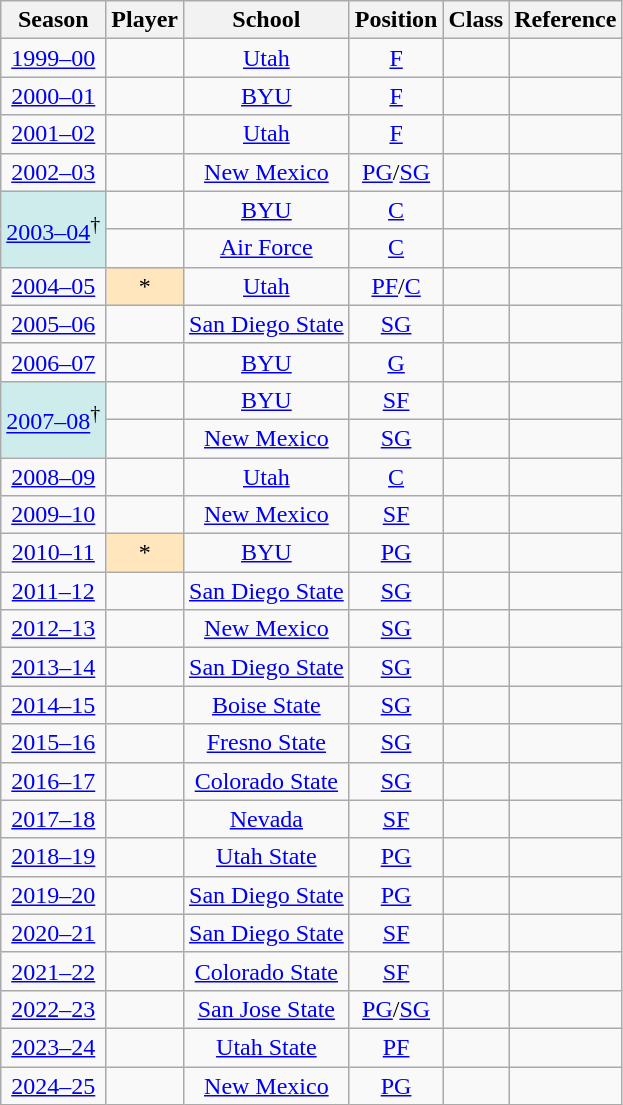<table class="wikitable sortable">
<tr>
<th>Season</th>
<th>Player</th>
<th>School</th>
<th>Position</th>
<th>Class</th>
<th class="unsortable">Reference</th>
</tr>
<tr align=center>
<td><a href='#'>1999–00</a></td>
<td></td>
<td><a href='#'>Utah</a></td>
<td><a href='#'>F</a></td>
<td></td>
<td></td>
</tr>
<tr align=center>
<td><a href='#'>2000–01</a></td>
<td></td>
<td><a href='#'>BYU</a></td>
<td><a href='#'>F</a></td>
<td></td>
<td></td>
</tr>
<tr align=center>
<td><a href='#'>2001–02</a></td>
<td></td>
<td><a href='#'>Utah</a></td>
<td><a href='#'>F</a></td>
<td></td>
<td></td>
</tr>
<tr align=center>
<td><a href='#'>2002–03</a></td>
<td></td>
<td><a href='#'>New Mexico</a></td>
<td><a href='#'>PG</a>/<a href='#'>SG</a></td>
<td></td>
<td></td>
</tr>
<tr align=center>
<td style="background-color:#CFECEC;" rowspan=2><a href='#'>2003–04</a><sup>†</sup></td>
<td></td>
<td><a href='#'>BYU</a></td>
<td><a href='#'>C</a></td>
<td></td>
<td></td>
</tr>
<tr align=center>
<td></td>
<td><a href='#'>Air Force</a></td>
<td><a href='#'>C</a></td>
<td></td>
<td></td>
</tr>
<tr align=center>
<td><a href='#'>2004–05</a></td>
<td style="background-color:#FFE6BD">*</td>
<td><a href='#'>Utah</a></td>
<td><a href='#'>PF</a>/<a href='#'>C</a></td>
<td></td>
<td></td>
</tr>
<tr align=center>
<td><a href='#'>2005–06</a></td>
<td></td>
<td><a href='#'>San Diego State</a></td>
<td><a href='#'>SG</a></td>
<td></td>
<td></td>
</tr>
<tr align=center>
<td><a href='#'>2006–07</a></td>
<td></td>
<td><a href='#'>BYU</a></td>
<td><a href='#'>G</a></td>
<td></td>
<td></td>
</tr>
<tr align=center>
<td style="background-color:#CFECEC;" rowspan=2><a href='#'>2007–08</a><sup>†</sup></td>
<td></td>
<td><a href='#'>BYU</a></td>
<td><a href='#'>SF</a></td>
<td></td>
<td></td>
</tr>
<tr align=center>
<td></td>
<td><a href='#'>New Mexico</a></td>
<td><a href='#'>SG</a></td>
<td></td>
<td></td>
</tr>
<tr align=center>
<td><a href='#'>2008–09</a></td>
<td></td>
<td><a href='#'>Utah</a></td>
<td><a href='#'>C</a></td>
<td></td>
<td></td>
</tr>
<tr align=center>
<td><a href='#'>2009–10</a></td>
<td></td>
<td><a href='#'>New Mexico</a></td>
<td><a href='#'>SF</a></td>
<td></td>
<td></td>
</tr>
<tr align=center>
<td><a href='#'>2010–11</a></td>
<td style="background-color:#FFE6BD">*</td>
<td><a href='#'>BYU</a></td>
<td><a href='#'>PG</a></td>
<td></td>
<td></td>
</tr>
<tr align=center>
<td><a href='#'>2011–12</a></td>
<td></td>
<td><a href='#'>San Diego State</a></td>
<td><a href='#'>SG</a></td>
<td></td>
<td></td>
</tr>
<tr align=center>
<td><a href='#'>2012–13</a></td>
<td></td>
<td><a href='#'>New Mexico</a></td>
<td><a href='#'>SG</a></td>
<td></td>
<td></td>
</tr>
<tr align=center>
<td><a href='#'>2013–14</a></td>
<td></td>
<td><a href='#'>San Diego State</a></td>
<td><a href='#'>SG</a></td>
<td></td>
<td></td>
</tr>
<tr align=center>
<td><a href='#'>2014–15</a></td>
<td></td>
<td><a href='#'>Boise State</a></td>
<td><a href='#'>SG</a></td>
<td></td>
<td></td>
</tr>
<tr align=center>
<td><a href='#'>2015–16</a></td>
<td></td>
<td><a href='#'>Fresno State</a></td>
<td><a href='#'>SG</a></td>
<td></td>
<td></td>
</tr>
<tr align=center>
<td><a href='#'>2016–17</a></td>
<td></td>
<td><a href='#'>Colorado State</a></td>
<td><a href='#'>SG</a></td>
<td></td>
<td></td>
</tr>
<tr align=center>
<td><a href='#'>2017–18</a></td>
<td></td>
<td><a href='#'>Nevada</a></td>
<td><a href='#'>SF</a></td>
<td></td>
<td></td>
</tr>
<tr align=center>
<td><a href='#'>2018–19</a></td>
<td></td>
<td><a href='#'>Utah State</a></td>
<td><a href='#'>PG</a></td>
<td></td>
<td></td>
</tr>
<tr align=center>
<td><a href='#'>2019–20</a></td>
<td></td>
<td><a href='#'>San Diego State</a></td>
<td><a href='#'>PG</a></td>
<td></td>
<td></td>
</tr>
<tr align=center>
<td><a href='#'>2020–21</a></td>
<td></td>
<td><a href='#'>San Diego State</a></td>
<td><a href='#'>SF</a></td>
<td></td>
<td></td>
</tr>
<tr align=center>
<td><a href='#'>2021–22</a></td>
<td></td>
<td><a href='#'>Colorado State</a></td>
<td><a href='#'>SF</a></td>
<td></td>
<td></td>
</tr>
<tr align=center>
<td><a href='#'>2022–23</a></td>
<td></td>
<td><a href='#'>San Jose State</a></td>
<td><a href='#'>PG</a>/<a href='#'>SG</a></td>
<td></td>
<td></td>
</tr>
<tr align=center>
<td><a href='#'>2023–24</a></td>
<td></td>
<td><a href='#'>Utah State</a></td>
<td><a href='#'>PF</a></td>
<td></td>
<td></td>
</tr>
<tr align=center>
<td><a href='#'>2024–25</a></td>
<td></td>
<td><a href='#'>New Mexico</a></td>
<td><a href='#'>PG</a></td>
<td></td>
<td></td>
</tr>
</table>
